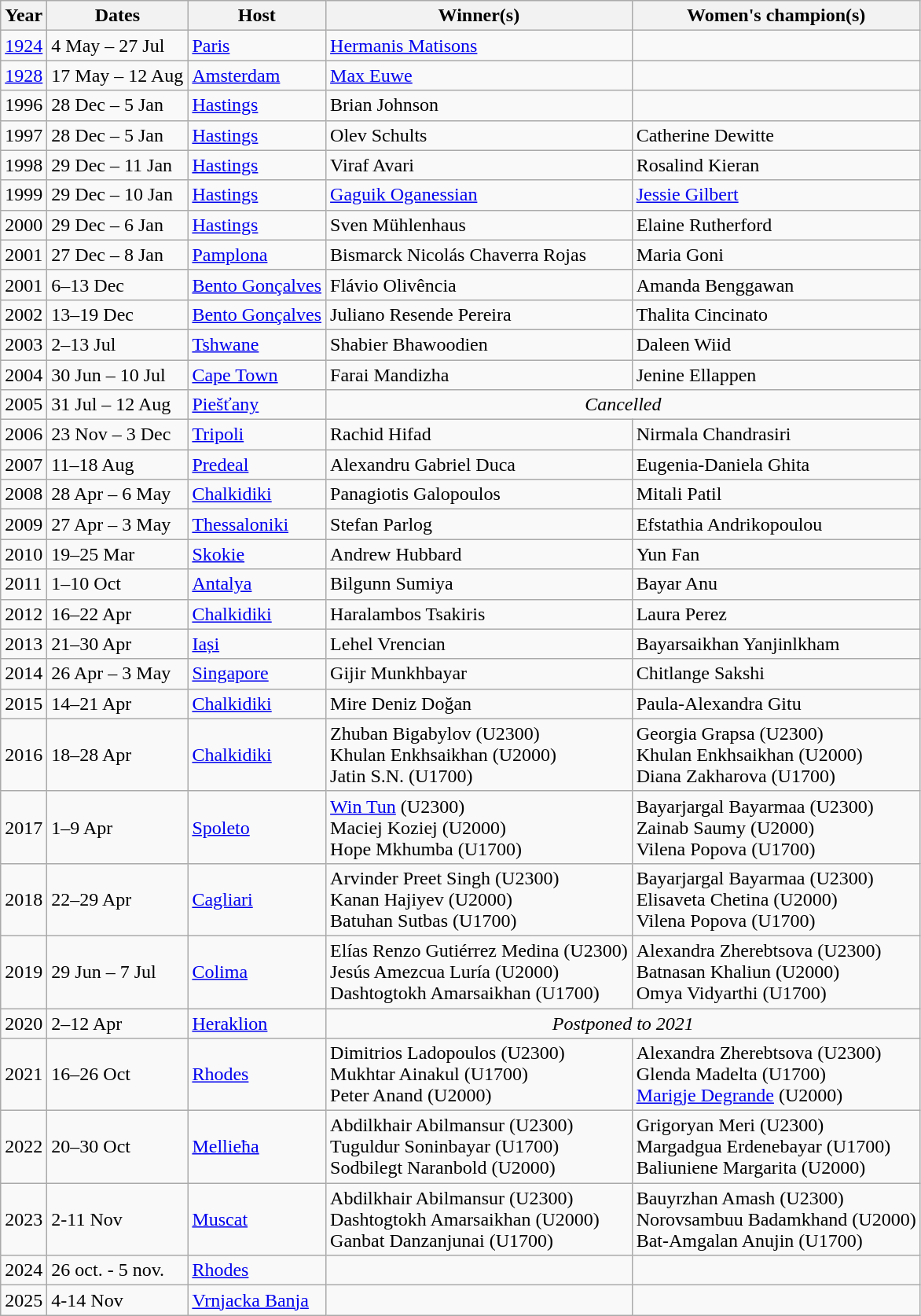<table class="wikitable">
<tr>
<th>Year</th>
<th>Dates</th>
<th>Host</th>
<th>Winner(s)</th>
<th>Women's champion(s)</th>
</tr>
<tr>
<td><a href='#'>1924</a></td>
<td>4 May – 27 Jul</td>
<td> <a href='#'>Paris</a></td>
<td> <a href='#'>Hermanis Matisons</a></td>
<td></td>
</tr>
<tr>
<td><a href='#'>1928</a></td>
<td>17 May – 12 Aug</td>
<td> <a href='#'>Amsterdam</a></td>
<td> <a href='#'>Max Euwe</a></td>
<td></td>
</tr>
<tr>
<td>1996</td>
<td>28 Dec – 5 Jan</td>
<td> <a href='#'>Hastings</a></td>
<td> Brian Johnson</td>
<td></td>
</tr>
<tr>
<td>1997</td>
<td>28 Dec – 5 Jan</td>
<td> <a href='#'>Hastings</a></td>
<td> Olev Schults</td>
<td> Catherine Dewitte</td>
</tr>
<tr>
<td>1998</td>
<td>29 Dec – 11 Jan</td>
<td> <a href='#'>Hastings</a></td>
<td> Viraf Avari</td>
<td> Rosalind Kieran</td>
</tr>
<tr>
<td>1999</td>
<td>29 Dec – 10 Jan</td>
<td> <a href='#'>Hastings</a></td>
<td> <a href='#'>Gaguik Oganessian</a></td>
<td> <a href='#'>Jessie Gilbert</a></td>
</tr>
<tr>
<td>2000</td>
<td>29 Dec – 6 Jan</td>
<td> <a href='#'>Hastings</a></td>
<td> Sven Mühlenhaus</td>
<td> Elaine Rutherford</td>
</tr>
<tr>
<td>2001</td>
<td>27 Dec – 8 Jan</td>
<td> <a href='#'>Pamplona</a></td>
<td> Bismarck Nicolás Chaverra Rojas</td>
<td> Maria Goni</td>
</tr>
<tr>
<td>2001</td>
<td>6–13 Dec</td>
<td> <a href='#'>Bento Gonçalves</a></td>
<td> Flávio Olivência</td>
<td> Amanda Benggawan</td>
</tr>
<tr>
<td>2002</td>
<td>13–19 Dec</td>
<td> <a href='#'>Bento Gonçalves</a></td>
<td> Juliano Resende Pereira</td>
<td> Thalita Cincinato</td>
</tr>
<tr>
<td>2003</td>
<td>2–13 Jul</td>
<td> <a href='#'>Tshwane</a></td>
<td> Shabier Bhawoodien</td>
<td> Daleen Wiid</td>
</tr>
<tr>
<td>2004</td>
<td>30 Jun – 10 Jul</td>
<td> <a href='#'>Cape Town</a></td>
<td> Farai Mandizha</td>
<td> Jenine Ellappen</td>
</tr>
<tr>
<td>2005</td>
<td>31 Jul – 12 Aug</td>
<td> <a href='#'>Piešťany</a></td>
<td colspan=2 align="center"><em>Cancelled</em></td>
</tr>
<tr>
<td>2006</td>
<td>23 Nov – 3 Dec</td>
<td> <a href='#'>Tripoli</a></td>
<td> Rachid Hifad</td>
<td> Nirmala Chandrasiri</td>
</tr>
<tr>
<td>2007</td>
<td>11–18 Aug</td>
<td> <a href='#'>Predeal</a></td>
<td> Alexandru Gabriel Duca</td>
<td> Eugenia-Daniela Ghita</td>
</tr>
<tr>
<td>2008</td>
<td>28 Apr – 6 May</td>
<td> <a href='#'>Chalkidiki</a></td>
<td> Panagiotis Galopoulos</td>
<td> Mitali Patil</td>
</tr>
<tr>
<td>2009</td>
<td>27 Apr – 3 May</td>
<td> <a href='#'>Thessaloniki</a></td>
<td> Stefan Parlog</td>
<td> Efstathia Andrikopoulou</td>
</tr>
<tr>
<td>2010</td>
<td>19–25 Mar</td>
<td> <a href='#'>Skokie</a></td>
<td> Andrew Hubbard</td>
<td> Yun Fan</td>
</tr>
<tr>
<td>2011</td>
<td>1–10 Oct</td>
<td> <a href='#'>Antalya</a></td>
<td> Bilgunn Sumiya</td>
<td> Bayar Anu</td>
</tr>
<tr>
<td>2012</td>
<td>16–22 Apr</td>
<td> <a href='#'>Chalkidiki</a></td>
<td> Haralambos Tsakiris</td>
<td> Laura Perez</td>
</tr>
<tr>
<td>2013</td>
<td>21–30 Apr</td>
<td> <a href='#'>Iași</a></td>
<td> Lehel Vrencian</td>
<td> Bayarsaikhan Yanjinlkham</td>
</tr>
<tr>
<td>2014</td>
<td>26 Apr – 3 May</td>
<td> <a href='#'>Singapore</a></td>
<td> Gijir Munkhbayar</td>
<td> Chitlange Sakshi</td>
</tr>
<tr>
<td>2015</td>
<td>14–21 Apr</td>
<td> <a href='#'>Chalkidiki</a></td>
<td> Mire Deniz Doğan</td>
<td> Paula-Alexandra Gitu</td>
</tr>
<tr>
<td>2016</td>
<td>18–28 Apr</td>
<td> <a href='#'>Chalkidiki</a></td>
<td> Zhuban Bigabylov (U2300)<br> Khulan Enkhsaikhan (U2000)<br> Jatin S.N. (U1700)</td>
<td> Georgia Grapsa (U2300)<br> Khulan Enkhsaikhan (U2000)<br> Diana Zakharova (U1700)</td>
</tr>
<tr>
<td>2017</td>
<td>1–9 Apr</td>
<td> <a href='#'>Spoleto</a></td>
<td> <a href='#'>Win Tun</a> (U2300)<br> Maciej Koziej (U2000)<br> Hope Mkhumba (U1700)</td>
<td> Bayarjargal Bayarmaa (U2300)<br> Zainab Saumy (U2000)<br> Vilena Popova (U1700)</td>
</tr>
<tr>
<td>2018</td>
<td>22–29 Apr</td>
<td> <a href='#'>Cagliari</a></td>
<td> Arvinder Preet Singh (U2300)<br> Kanan Hajiyev (U2000)<br> Batuhan Sutbas (U1700)</td>
<td> Bayarjargal Bayarmaa (U2300)<br> Elisaveta Chetina (U2000)<br> Vilena Popova (U1700)</td>
</tr>
<tr>
<td>2019</td>
<td>29 Jun – 7 Jul</td>
<td> <a href='#'>Colima</a></td>
<td> Elías Renzo Gutiérrez Medina (U2300)<br> Jesús Amezcua Luría (U2000)<br> Dashtogtokh Amarsaikhan (U1700)</td>
<td> Alexandra Zherebtsova (U2300)<br> Batnasan Khaliun (U2000)<br> Omya Vidyarthi (U1700)</td>
</tr>
<tr>
<td>2020</td>
<td>2–12 Apr</td>
<td> <a href='#'>Heraklion</a></td>
<td colspan=2 align="center"><em>Postponed to 2021</em></td>
</tr>
<tr>
<td>2021</td>
<td>16–26 Oct</td>
<td> <a href='#'>Rhodes</a></td>
<td> Dimitrios Ladopoulos (U2300)<br> Mukhtar Ainakul (U1700)<br> Peter Anand (U2000)</td>
<td> Alexandra Zherebtsova (U2300)<br> Glenda Madelta (U1700)<br> <a href='#'>Marigje Degrande</a> (U2000)</td>
</tr>
<tr>
<td>2022</td>
<td>20–30 Oct</td>
<td> <a href='#'>Mellieħa</a></td>
<td> Abdilkhair Abilmansur (U2300)<br> Tuguldur Soninbayar (U1700)<br> Sodbilegt Naranbold (U2000)</td>
<td> Grigoryan Meri (U2300)<br> Margadgua Erdenebayar (U1700)<br> Baliuniene Margarita (U2000)</td>
</tr>
<tr>
<td>2023 </td>
<td>2-11 Nov</td>
<td> <a href='#'>Muscat</a></td>
<td> Abdilkhair Abilmansur (U2300)<br> Dashtogtokh Amarsaikhan (U2000)<br> Ganbat Danzanjunai (U1700)</td>
<td> Bauyrzhan Amash (U2300)<br> Norovsambuu Badamkhand (U2000)<br> Bat-Amgalan Anujin (U1700)</td>
</tr>
<tr>
<td>2024</td>
<td>26 oct. - 5 nov.</td>
<td> <a href='#'>Rhodes</a></td>
<td></td>
<td></td>
</tr>
<tr>
<td>2025</td>
<td>4-14 Nov</td>
<td> <a href='#'>Vrnjacka Banja</a></td>
<td></td>
<td></td>
</tr>
</table>
